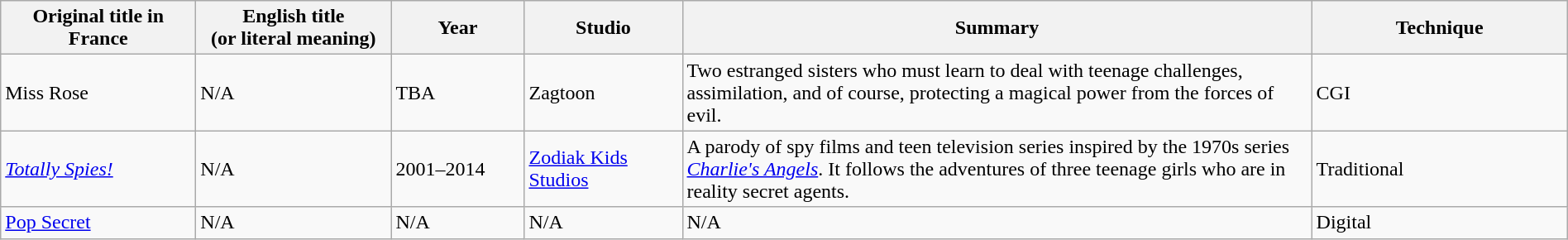<table class="wikitable sortable" style="width:100%;">
<tr>
<th style="width:150px;">Original title in France</th>
<th style="width:150px;">English title<br>(or literal meaning)</th>
<th style="width:100px;">Year</th>
<th style="width:120px;">Studio</th>
<th style="width:500px;">Summary</th>
<th>Technique</th>
</tr>
<tr>
<td>Miss Rose</td>
<td>N/A</td>
<td>TBA</td>
<td>Zagtoon</td>
<td>Two estranged sisters who must learn to deal with teenage challenges, assimilation, and of course, protecting a magical power from the forces of evil.</td>
<td>CGI</td>
</tr>
<tr>
<td><em><a href='#'>Totally Spies!</a></em></td>
<td>N/A</td>
<td>2001–2014</td>
<td><a href='#'>Zodiak Kids Studios</a></td>
<td>A parody of spy films and teen television series inspired by the 1970s series <em><a href='#'>Charlie's Angels</a></em>. It follows the adventures of three teenage girls who are in reality secret agents.</td>
<td>Traditional</td>
</tr>
<tr>
<td><a href='#'>Pop Secret</a></td>
<td>N/A</td>
<td>N/A</td>
<td>N/A</td>
<td>N/A</td>
<td>Digital</td>
</tr>
</table>
